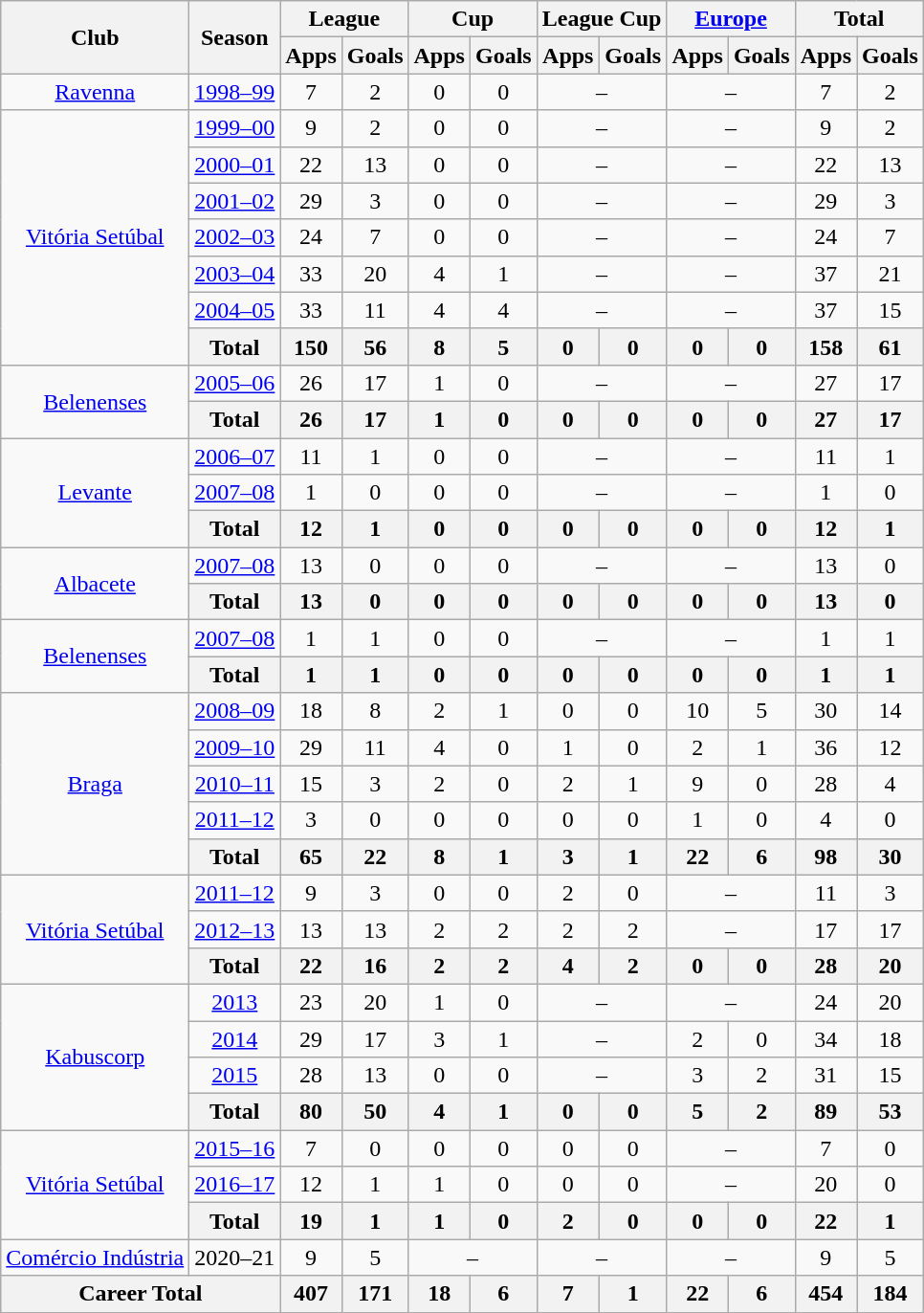<table class="wikitable" style="text-align:center;">
<tr>
<th rowspan="2">Club</th>
<th rowspan="2">Season</th>
<th colspan="2">League</th>
<th colspan="2">Cup</th>
<th colspan="2">League Cup</th>
<th colspan="2"><a href='#'>Europe</a></th>
<th colspan="2">Total</th>
</tr>
<tr>
<th>Apps</th>
<th>Goals</th>
<th>Apps</th>
<th>Goals</th>
<th>Apps</th>
<th>Goals</th>
<th>Apps</th>
<th>Goals</th>
<th>Apps</th>
<th>Goals</th>
</tr>
<tr>
<td rowspan="1"><a href='#'>Ravenna</a></td>
<td><a href='#'>1998–99</a></td>
<td>7</td>
<td>2</td>
<td>0</td>
<td>0</td>
<td colspan=2>–</td>
<td colspan=2>–</td>
<td>7</td>
<td>2</td>
</tr>
<tr>
<td rowspan="7"><a href='#'>Vitória Setúbal</a></td>
<td><a href='#'>1999–00</a></td>
<td>9</td>
<td>2</td>
<td>0</td>
<td>0</td>
<td colspan=2>–</td>
<td colspan=2>–</td>
<td>9</td>
<td>2</td>
</tr>
<tr>
<td><a href='#'>2000–01</a></td>
<td>22</td>
<td>13</td>
<td>0</td>
<td>0</td>
<td colspan=2>–</td>
<td colspan=2>–</td>
<td>22</td>
<td>13</td>
</tr>
<tr>
<td><a href='#'>2001–02</a></td>
<td>29</td>
<td>3</td>
<td>0</td>
<td>0</td>
<td colspan=2>–</td>
<td colspan=2>–</td>
<td>29</td>
<td>3</td>
</tr>
<tr>
<td><a href='#'>2002–03</a></td>
<td>24</td>
<td>7</td>
<td>0</td>
<td>0</td>
<td colspan=2>–</td>
<td colspan=2>–</td>
<td>24</td>
<td>7</td>
</tr>
<tr>
<td><a href='#'>2003–04</a></td>
<td>33</td>
<td>20</td>
<td>4</td>
<td>1</td>
<td colspan=2>–</td>
<td colspan=2>–</td>
<td>37</td>
<td>21</td>
</tr>
<tr>
<td><a href='#'>2004–05</a></td>
<td>33</td>
<td>11</td>
<td>4</td>
<td>4</td>
<td colspan=2>–</td>
<td colspan=2>–</td>
<td>37</td>
<td>15</td>
</tr>
<tr>
<th>Total</th>
<th>150</th>
<th>56</th>
<th>8</th>
<th>5</th>
<th>0</th>
<th>0</th>
<th>0</th>
<th>0</th>
<th>158</th>
<th>61</th>
</tr>
<tr>
<td rowspan="2"><a href='#'>Belenenses</a></td>
<td><a href='#'>2005–06</a></td>
<td>26</td>
<td>17</td>
<td>1</td>
<td>0</td>
<td colspan=2>–</td>
<td colspan=2>–</td>
<td>27</td>
<td>17</td>
</tr>
<tr>
<th>Total</th>
<th>26</th>
<th>17</th>
<th>1</th>
<th>0</th>
<th>0</th>
<th>0</th>
<th>0</th>
<th>0</th>
<th>27</th>
<th>17</th>
</tr>
<tr>
<td rowspan="3"><a href='#'>Levante</a></td>
<td><a href='#'>2006–07</a></td>
<td>11</td>
<td>1</td>
<td>0</td>
<td>0</td>
<td colspan=2>–</td>
<td colspan=2>–</td>
<td>11</td>
<td>1</td>
</tr>
<tr>
<td><a href='#'>2007–08</a></td>
<td>1</td>
<td>0</td>
<td>0</td>
<td>0</td>
<td colspan=2>–</td>
<td colspan=2>–</td>
<td>1</td>
<td>0</td>
</tr>
<tr>
<th>Total</th>
<th>12</th>
<th>1</th>
<th>0</th>
<th>0</th>
<th>0</th>
<th>0</th>
<th>0</th>
<th>0</th>
<th>12</th>
<th>1</th>
</tr>
<tr>
<td rowspan="2"><a href='#'>Albacete</a></td>
<td><a href='#'>2007–08</a></td>
<td>13</td>
<td>0</td>
<td>0</td>
<td>0</td>
<td colspan=2>–</td>
<td colspan=2>–</td>
<td>13</td>
<td>0</td>
</tr>
<tr>
<th>Total</th>
<th>13</th>
<th>0</th>
<th>0</th>
<th>0</th>
<th>0</th>
<th>0</th>
<th>0</th>
<th>0</th>
<th>13</th>
<th>0</th>
</tr>
<tr>
<td rowspan="2"><a href='#'>Belenenses</a></td>
<td><a href='#'>2007–08</a></td>
<td>1</td>
<td>1</td>
<td>0</td>
<td>0</td>
<td colspan=2>–</td>
<td colspan=2>–</td>
<td>1</td>
<td>1</td>
</tr>
<tr>
<th>Total</th>
<th>1</th>
<th>1</th>
<th>0</th>
<th>0</th>
<th>0</th>
<th>0</th>
<th>0</th>
<th>0</th>
<th>1</th>
<th>1</th>
</tr>
<tr>
<td rowspan="5"><a href='#'>Braga</a></td>
<td><a href='#'>2008–09</a></td>
<td>18</td>
<td>8</td>
<td>2</td>
<td>1</td>
<td>0</td>
<td>0</td>
<td>10</td>
<td>5</td>
<td>30</td>
<td>14</td>
</tr>
<tr>
<td><a href='#'>2009–10</a></td>
<td>29</td>
<td>11</td>
<td>4</td>
<td>0</td>
<td>1</td>
<td>0</td>
<td>2</td>
<td>1</td>
<td>36</td>
<td>12</td>
</tr>
<tr>
<td><a href='#'>2010–11</a></td>
<td>15</td>
<td>3</td>
<td>2</td>
<td>0</td>
<td>2</td>
<td>1</td>
<td>9</td>
<td>0</td>
<td>28</td>
<td>4</td>
</tr>
<tr>
<td><a href='#'>2011–12</a></td>
<td>3</td>
<td>0</td>
<td>0</td>
<td>0</td>
<td>0</td>
<td>0</td>
<td>1</td>
<td>0</td>
<td>4</td>
<td>0</td>
</tr>
<tr>
<th>Total</th>
<th>65</th>
<th>22</th>
<th>8</th>
<th>1</th>
<th>3</th>
<th>1</th>
<th>22</th>
<th>6</th>
<th>98</th>
<th>30</th>
</tr>
<tr>
<td rowspan="3"><a href='#'>Vitória Setúbal</a></td>
<td><a href='#'>2011–12</a></td>
<td>9</td>
<td>3</td>
<td>0</td>
<td>0</td>
<td>2</td>
<td>0</td>
<td colspan=2>–</td>
<td>11</td>
<td>3</td>
</tr>
<tr>
<td><a href='#'>2012–13</a></td>
<td>13</td>
<td>13</td>
<td>2</td>
<td>2</td>
<td>2</td>
<td>2</td>
<td colspan=2>–</td>
<td>17</td>
<td>17</td>
</tr>
<tr>
<th>Total</th>
<th>22</th>
<th>16</th>
<th>2</th>
<th>2</th>
<th>4</th>
<th>2</th>
<th>0</th>
<th>0</th>
<th>28</th>
<th>20</th>
</tr>
<tr>
<td rowspan="4"><a href='#'>Kabuscorp</a></td>
<td><a href='#'>2013</a></td>
<td>23</td>
<td>20</td>
<td>1</td>
<td>0</td>
<td colspan=2>–</td>
<td colspan=2>–</td>
<td>24</td>
<td>20</td>
</tr>
<tr>
<td><a href='#'>2014</a></td>
<td>29</td>
<td>17</td>
<td>3</td>
<td>1</td>
<td colspan=2>–</td>
<td>2</td>
<td>0</td>
<td>34</td>
<td>18</td>
</tr>
<tr>
<td><a href='#'>2015</a></td>
<td>28</td>
<td>13</td>
<td>0</td>
<td>0</td>
<td colspan="2">–</td>
<td>3</td>
<td>2</td>
<td>31</td>
<td>15</td>
</tr>
<tr>
<th>Total</th>
<th>80</th>
<th>50</th>
<th>4</th>
<th>1</th>
<th>0</th>
<th>0</th>
<th>5</th>
<th>2</th>
<th>89</th>
<th>53</th>
</tr>
<tr>
<td rowspan="3"><a href='#'>Vitória Setúbal</a></td>
<td><a href='#'>2015–16</a></td>
<td>7</td>
<td>0</td>
<td>0</td>
<td>0</td>
<td 0>0</td>
<td>0</td>
<td colspan=2>–</td>
<td>7</td>
<td>0</td>
</tr>
<tr>
<td><a href='#'>2016–17</a></td>
<td>12</td>
<td>1</td>
<td>1</td>
<td>0</td>
<td 2>0</td>
<td>0</td>
<td colspan=2>–</td>
<td>20</td>
<td>0</td>
</tr>
<tr>
<th>Total</th>
<th>19</th>
<th>1</th>
<th>1</th>
<th>0</th>
<th>2</th>
<th>0</th>
<th>0</th>
<th>0</th>
<th>22</th>
<th>1</th>
</tr>
<tr>
<td><a href='#'>Comércio Indústria</a></td>
<td>2020–21</td>
<td>9</td>
<td>5</td>
<td colspan="2">–</td>
<td colspan="2">–</td>
<td colspan="2">–</td>
<td>9</td>
<td>5</td>
</tr>
<tr>
<th colspan="2">Career Total</th>
<th>407</th>
<th>171</th>
<th>18</th>
<th>6</th>
<th>7</th>
<th>1</th>
<th>22</th>
<th>6</th>
<th>454</th>
<th>184</th>
</tr>
</table>
